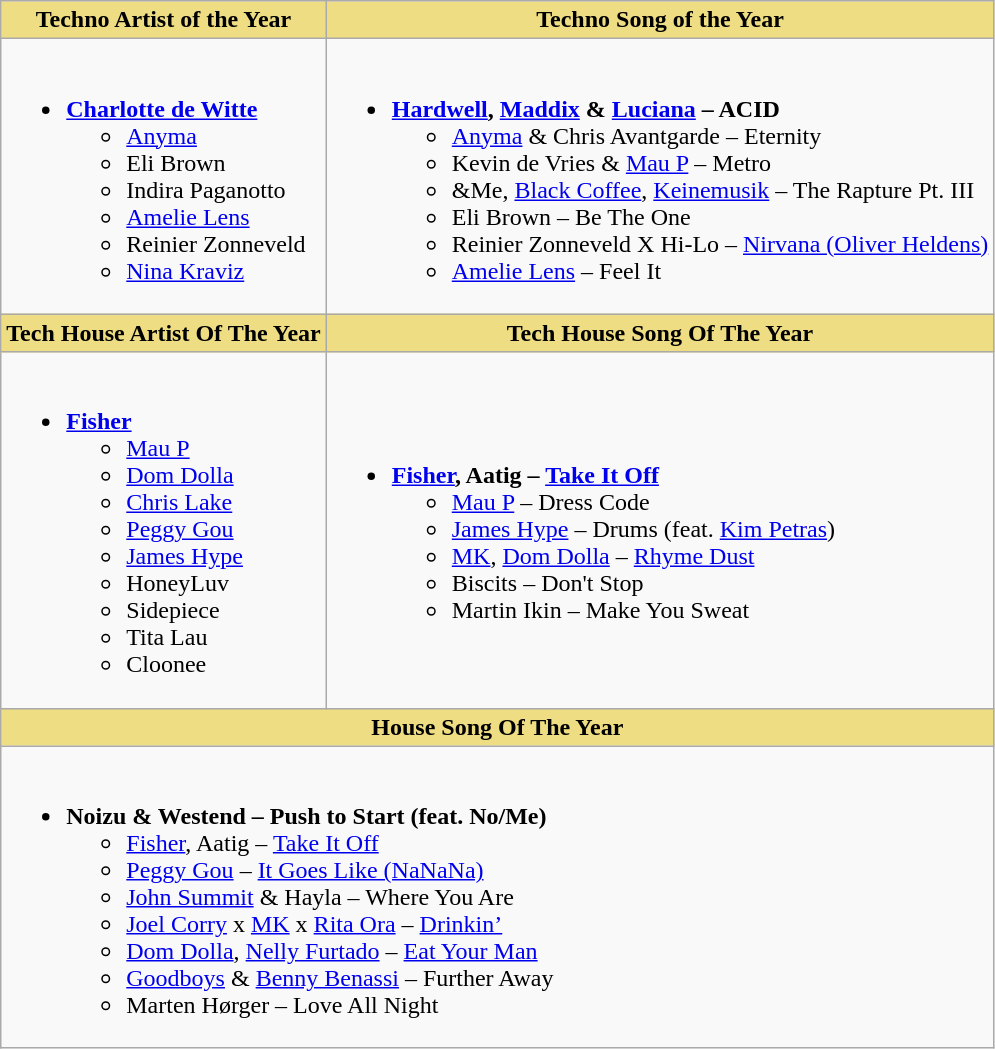<table class="wikitable">
<tr>
<th style="background:#EEDD82; width=50%"><strong>Techno Artist of the Year</strong></th>
<th style="background:#EEDD82; width=50%"><strong>Techno Song of the Year</strong></th>
</tr>
<tr>
<td><br><ul><li><strong><a href='#'>Charlotte de Witte</a></strong><ul><li><a href='#'>Anyma</a></li><li>Eli Brown</li><li>Indira Paganotto</li><li><a href='#'>Amelie Lens</a></li><li>Reinier Zonneveld</li><li><a href='#'>Nina Kraviz</a></li></ul></li></ul></td>
<td><br><ul><li><strong><a href='#'>Hardwell</a>, <a href='#'>Maddix</a> & <a href='#'>Luciana</a> – ACID</strong><ul><li><a href='#'>Anyma</a> & Chris Avantgarde – Eternity</li><li>Kevin de Vries & <a href='#'>Mau P</a> – Metro</li><li>&Me, <a href='#'>Black Coffee</a>, <a href='#'>Keinemusik</a> – The Rapture Pt. III</li><li>Eli Brown – Be The One</li><li>Reinier Zonneveld X Hi-Lo – <a href='#'>Nirvana (Oliver Heldens)</a></li><li><a href='#'>Amelie Lens</a> – Feel It</li></ul></li></ul></td>
</tr>
<tr>
<th style="background:#EEDD82; width=50%"><strong>Tech House Artist Of The Year</strong></th>
<th style="background:#EEDD82; width=50%"><strong>Tech House Song Of The Year</strong></th>
</tr>
<tr>
<td><br><ul><li><a href='#'><strong>Fisher</strong></a><ul><li><a href='#'>Mau P</a></li><li><a href='#'>Dom Dolla</a></li><li><a href='#'>Chris Lake</a></li><li><a href='#'>Peggy Gou</a></li><li><a href='#'>James Hype</a></li><li>HoneyLuv</li><li>Sidepiece</li><li>Tita Lau</li><li>Cloonee</li></ul></li></ul></td>
<td><br><ul><li><strong><a href='#'>Fisher</a>, Aatig – <a href='#'>Take It Off</a></strong><ul><li><a href='#'>Mau P</a> – Dress Code</li><li><a href='#'>James Hype</a> – Drums (feat. <a href='#'>Kim Petras</a>)</li><li><a href='#'>MK</a>, <a href='#'>Dom Dolla</a> – <a href='#'>Rhyme Dust</a></li><li>Biscits – Don't Stop</li><li>Martin Ikin – Make You Sweat</li></ul></li></ul></td>
</tr>
<tr>
<th colspan="2"  style="background:#EEDD82; width=50%"><strong>House Song Of The Year</strong></th>
</tr>
<tr>
<td colspan="2"><br><ul><li><strong>Noizu & Westend – Push to Start (feat. No/Me)</strong><ul><li><a href='#'>Fisher</a>, Aatig – <a href='#'>Take It Off</a></li><li><a href='#'>Peggy Gou</a> – <a href='#'>It Goes Like (NaNaNa)</a></li><li><a href='#'>John Summit</a> & Hayla – Where You Are</li><li><a href='#'>Joel Corry</a> x <a href='#'>MK</a> x <a href='#'>Rita Ora</a> – <a href='#'>Drinkin’</a></li><li><a href='#'>Dom Dolla</a>, <a href='#'>Nelly Furtado</a> – <a href='#'>Eat Your Man</a></li><li><a href='#'>Goodboys</a> & <a href='#'>Benny Benassi</a> – Further Away</li><li>Marten Hørger – Love All Night</li></ul></li></ul></td>
</tr>
</table>
